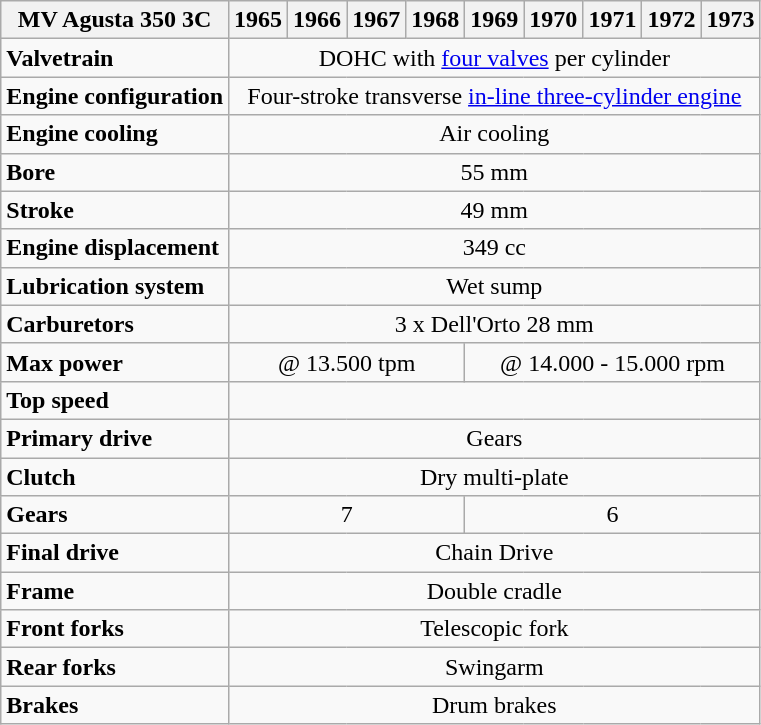<table class="wikitable">
<tr>
<th>MV Agusta 350 3C</th>
<th>1965</th>
<th>1966</th>
<th>1967</th>
<th>1968</th>
<th>1969</th>
<th>1970</th>
<th>1971</th>
<th>1972</th>
<th>1973</th>
</tr>
<tr>
<td><strong>Valvetrain</strong></td>
<td colspan="9" align="center">DOHC with <a href='#'>four valves</a> per cylinder</td>
</tr>
<tr>
<td><strong>Engine configuration</strong></td>
<td colspan="9" align="center">Four-stroke transverse <a href='#'>in-line three-cylinder engine</a></td>
</tr>
<tr>
<td><strong>Engine cooling</strong></td>
<td colspan="9" align="center">Air cooling</td>
</tr>
<tr>
<td><strong>Bore</strong></td>
<td colspan="9" align="center">55 mm</td>
</tr>
<tr>
<td><strong>Stroke</strong></td>
<td colspan="9" align="center">49 mm</td>
</tr>
<tr>
<td><strong>Engine displacement</strong></td>
<td colspan="9" align="center">349 cc</td>
</tr>
<tr>
<td><strong>Lubrication system</strong></td>
<td colspan="9" align="center">Wet sump</td>
</tr>
<tr>
<td><strong>Carburetors</strong></td>
<td colspan="9" align="center">3 x Dell'Orto 28 mm</td>
</tr>
<tr>
<td><strong>Max power</strong></td>
<td colspan="4" align="center"> @ 13.500 tpm</td>
<td colspan="5" align="center"> @ 14.000 - 15.000 rpm</td>
</tr>
<tr>
<td><strong>Top speed</strong></td>
<td colspan="9" align="center"></td>
</tr>
<tr>
<td><strong>Primary drive</strong></td>
<td colspan="9" align="center">Gears</td>
</tr>
<tr>
<td><strong>Clutch</strong></td>
<td colspan="9" align="center">Dry multi-plate</td>
</tr>
<tr>
<td><strong>Gears</strong></td>
<td colspan="4" align="center">7</td>
<td colspan="5" align="center">6</td>
</tr>
<tr>
<td><strong>Final drive</strong></td>
<td colspan="9" align="center">Chain Drive</td>
</tr>
<tr>
<td><strong>Frame</strong></td>
<td colspan="9" align="center">Double cradle</td>
</tr>
<tr>
<td><strong>Front forks</strong></td>
<td colspan="9" align="center">Telescopic fork</td>
</tr>
<tr>
<td><strong>Rear forks</strong></td>
<td colspan="9" align="center">Swingarm</td>
</tr>
<tr>
<td><strong>Brakes</strong></td>
<td colspan="9" align="center">Drum brakes</td>
</tr>
</table>
